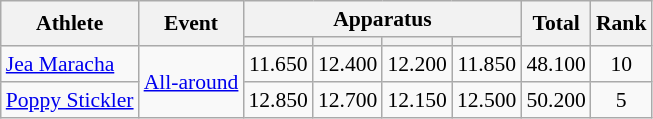<table class=wikitable style=font-size:90%;text-align:center>
<tr>
<th rowspan=2>Athlete</th>
<th rowspan=2>Event</th>
<th colspan=4>Apparatus</th>
<th rowspan=2>Total</th>
<th rowspan=2>Rank</th>
</tr>
<tr style=font-size:95%>
<th></th>
<th></th>
<th></th>
<th></th>
</tr>
<tr>
<td align=left><a href='#'>Jea Maracha</a></td>
<td align=left rowspan=2><a href='#'>All-around</a></td>
<td>11.650</td>
<td>12.400</td>
<td>12.200</td>
<td>11.850</td>
<td>48.100</td>
<td>10</td>
</tr>
<tr>
<td align=left><a href='#'>Poppy Stickler</a></td>
<td>12.850</td>
<td>12.700</td>
<td>12.150</td>
<td>12.500</td>
<td>50.200</td>
<td>5</td>
</tr>
</table>
